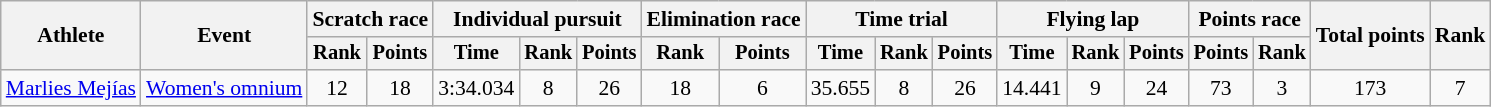<table class="wikitable" style="font-size:90%">
<tr>
<th rowspan="2">Athlete</th>
<th rowspan="2">Event</th>
<th colspan=2>Scratch race</th>
<th colspan=3>Individual pursuit</th>
<th colspan=2>Elimination race</th>
<th colspan=3>Time trial</th>
<th colspan=3>Flying lap</th>
<th colspan=2>Points race</th>
<th rowspan=2>Total points</th>
<th rowspan=2>Rank</th>
</tr>
<tr style="font-size:95%">
<th>Rank</th>
<th>Points</th>
<th>Time</th>
<th>Rank</th>
<th>Points</th>
<th>Rank</th>
<th>Points</th>
<th>Time</th>
<th>Rank</th>
<th>Points</th>
<th>Time</th>
<th>Rank</th>
<th>Points</th>
<th>Points</th>
<th>Rank</th>
</tr>
<tr align=center>
<td align=left><a href='#'>Marlies Mejías</a></td>
<td align=left><a href='#'>Women's omnium</a></td>
<td>12</td>
<td>18</td>
<td>3:34.034</td>
<td>8</td>
<td>26</td>
<td>18</td>
<td>6</td>
<td>35.655</td>
<td>8</td>
<td>26</td>
<td>14.441</td>
<td>9</td>
<td>24</td>
<td>73</td>
<td>3</td>
<td>173</td>
<td>7</td>
</tr>
</table>
